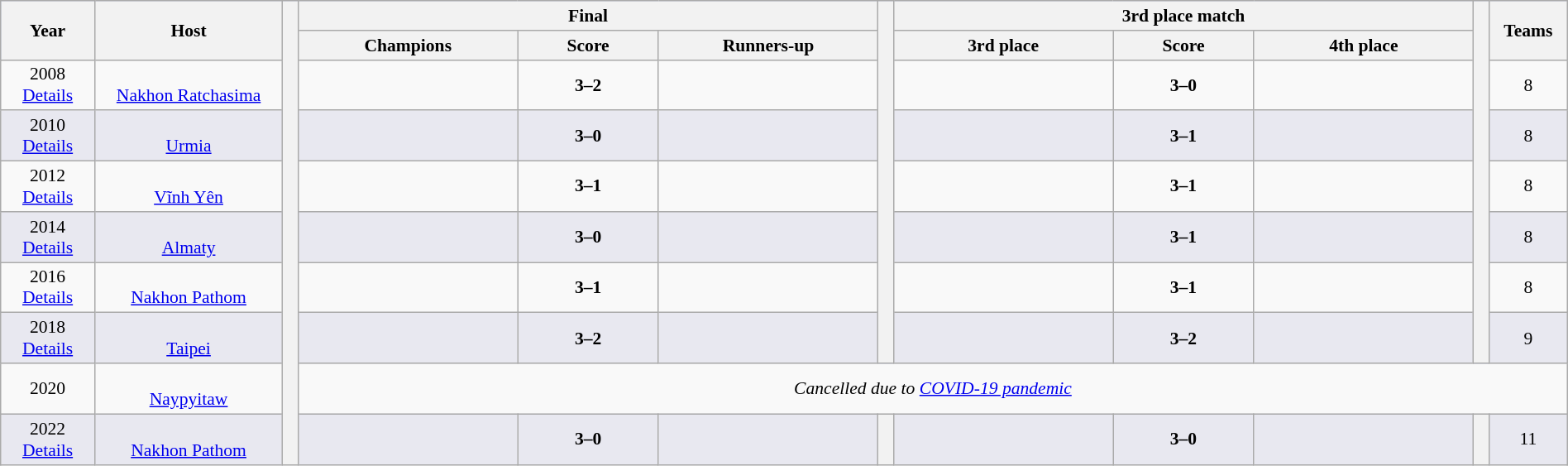<table class="wikitable" style="font-size:90%; width:100%; text-align:center;">
<tr bgcolor=#c1d8ff>
<th rowspan=2 width=6%>Year</th>
<th rowspan=2 width=12%>Host</th>
<th width=1% rowspan=10 bgcolor=#ffffff></th>
<th colspan=3>Final</th>
<th width=1% rowspan=8 bgcolor=#ffffff></th>
<th colspan=3>3rd place match</th>
<th width=1% rowspan=8 bgcolor=#ffffff></th>
<th rowspan=2 width=5%>Teams</th>
</tr>
<tr bgcolor=#efefef>
<th width=14%>Champions</th>
<th width=9%>Score</th>
<th width=14%>Runners-up</th>
<th width=14%>3rd place</th>
<th width=9%>Score</th>
<th width=14%>4th place</th>
</tr>
<tr>
<td>2008<br><a href='#'>Details</a></td>
<td><br><a href='#'>Nakhon Ratchasima</a></td>
<td><strong></strong></td>
<td><strong>3–2</strong></td>
<td></td>
<td></td>
<td><strong>3–0</strong></td>
<td></td>
<td>8</td>
</tr>
<tr bgcolor=#e8e8f0>
<td>2010<br><a href='#'>Details</a></td>
<td><br><a href='#'>Urmia</a></td>
<td><strong></strong></td>
<td><strong>3–0</strong></td>
<td></td>
<td></td>
<td><strong>3–1</strong></td>
<td></td>
<td>8</td>
</tr>
<tr>
<td>2012<br><a href='#'>Details</a></td>
<td><br><a href='#'>Vĩnh Yên</a></td>
<td><strong></strong></td>
<td><strong>3–1</strong></td>
<td></td>
<td></td>
<td><strong>3–1</strong></td>
<td></td>
<td>8</td>
</tr>
<tr bgcolor=#e8e8f0>
<td>2014<br><a href='#'>Details</a></td>
<td><br><a href='#'>Almaty</a></td>
<td><strong></strong></td>
<td><strong>3–0</strong></td>
<td></td>
<td></td>
<td><strong>3–1</strong></td>
<td></td>
<td>8</td>
</tr>
<tr>
<td>2016<br><a href='#'>Details</a></td>
<td><br><a href='#'>Nakhon Pathom</a></td>
<td><strong></strong></td>
<td><strong>3–1</strong></td>
<td></td>
<td></td>
<td><strong>3–1</strong></td>
<td></td>
<td>8</td>
</tr>
<tr bgcolor=#e8e8f0>
<td>2018<br><a href='#'>Details</a></td>
<td><br><a href='#'>Taipei</a></td>
<td><strong></strong></td>
<td><strong>3–2</strong></td>
<td></td>
<td></td>
<td><strong>3–2</strong></td>
<td></td>
<td>9</td>
</tr>
<tr>
<td>2020</td>
<td><br><a href='#'>Naypyitaw</a></td>
<td colspan=9><em>Cancelled due to <a href='#'>COVID-19 pandemic</a></em></td>
</tr>
<tr bgcolor=#e8e8f0>
<td>2022<br><a href='#'>Details</a></td>
<td><br><a href='#'>Nakhon Pathom</a></td>
<td><strong></strong></td>
<td><strong>3–0</strong></td>
<td></td>
<th width=1% rowspan=1 bgcolor=#ffffff></th>
<td></td>
<td><strong>3–0</strong></td>
<td></td>
<th width=1% rowspan=1 bgcolor=#ffffff></th>
<td>11</td>
</tr>
</table>
